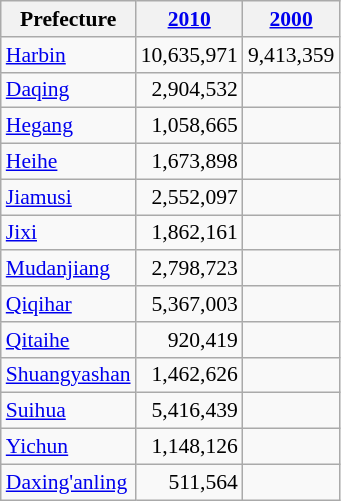<table class="wikitable sortable" style="font-size:90%;" align="center">
<tr>
<th>Prefecture</th>
<th><a href='#'>2010</a></th>
<th><a href='#'>2000</a></th>
</tr>
<tr --------->
<td><a href='#'>Harbin</a></td>
<td style="text-align: right;">10,635,971</td>
<td style="text-align: right;">9,413,359</td>
</tr>
<tr --------->
<td><a href='#'>Daqing</a></td>
<td style="text-align: right;">2,904,532</td>
<td style="text-align: right;"></td>
</tr>
<tr --------->
<td><a href='#'>Hegang</a></td>
<td style="text-align: right;">1,058,665</td>
<td style="text-align: right;"></td>
</tr>
<tr --------->
<td><a href='#'>Heihe</a></td>
<td style="text-align: right;">1,673,898</td>
<td style="text-align: right;"></td>
</tr>
<tr --------->
<td><a href='#'>Jiamusi</a></td>
<td style="text-align: right;">2,552,097</td>
<td style="text-align: right;"></td>
</tr>
<tr --------->
<td><a href='#'>Jixi</a></td>
<td style="text-align: right;">1,862,161</td>
<td style="text-align: right;"></td>
</tr>
<tr --------->
<td><a href='#'>Mudanjiang</a></td>
<td style="text-align: right;">2,798,723</td>
<td style="text-align: right;"></td>
</tr>
<tr --------->
<td><a href='#'>Qiqihar</a></td>
<td style="text-align: right;">5,367,003</td>
<td style="text-align: right;"></td>
</tr>
<tr --------->
<td><a href='#'>Qitaihe</a></td>
<td style="text-align: right;">920,419</td>
<td style="text-align: right;"></td>
</tr>
<tr --------->
<td><a href='#'>Shuangyashan</a></td>
<td style="text-align: right;">1,462,626</td>
<td style="text-align: right;"></td>
</tr>
<tr --------->
<td><a href='#'>Suihua</a></td>
<td style="text-align: right;">5,416,439</td>
<td style="text-align: right;"></td>
</tr>
<tr --------->
<td><a href='#'>Yichun</a></td>
<td style="text-align: right;">1,148,126</td>
<td style="text-align: right;"></td>
</tr>
<tr --------->
<td><a href='#'>Daxing'anling</a></td>
<td style="text-align: right;">511,564</td>
<td style="text-align: right;"></td>
</tr>
</table>
